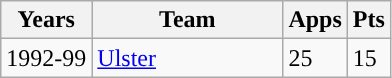<table class="wikitable" style="text-align:left;">
<tr>
<th>Years</th>
<th width=120px>Team</th>
<th>Apps</th>
<th>Pts</th>
</tr>
<tr>
<td>1992-99</td>
<td><a href='#'>Ulster</a></td>
<td>25</td>
<td>15</td>
</tr>
</table>
